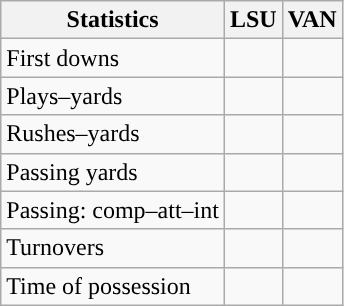<table class="wikitable" style="float:left">
<tr>
<th>Statistics</th>
<th>LSU</th>
<th>VAN</th>
</tr>
<tr>
<td>First downs</td>
<td></td>
<td></td>
</tr>
<tr>
<td>Plays–yards</td>
<td></td>
<td></td>
</tr>
<tr>
<td>Rushes–yards</td>
<td></td>
<td></td>
</tr>
<tr>
<td>Passing yards</td>
<td></td>
<td></td>
</tr>
<tr>
<td>Passing: comp–att–int</td>
<td></td>
<td></td>
</tr>
<tr>
<td>Turnovers</td>
<td></td>
<td></td>
</tr>
<tr>
<td>Time of possession</td>
<td></td>
<td></td>
</tr>
</table>
